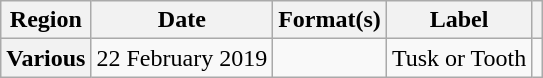<table class="wikitable plainrowheaders">
<tr>
<th scope="col">Region</th>
<th scope="col">Date</th>
<th scope="col">Format(s)</th>
<th scope="col">Label</th>
<th scope="col"></th>
</tr>
<tr>
<th scope="row">Various</th>
<td>22 February 2019</td>
<td></td>
<td>Tusk or Tooth</td>
<td style="text-align:center;"></td>
</tr>
</table>
